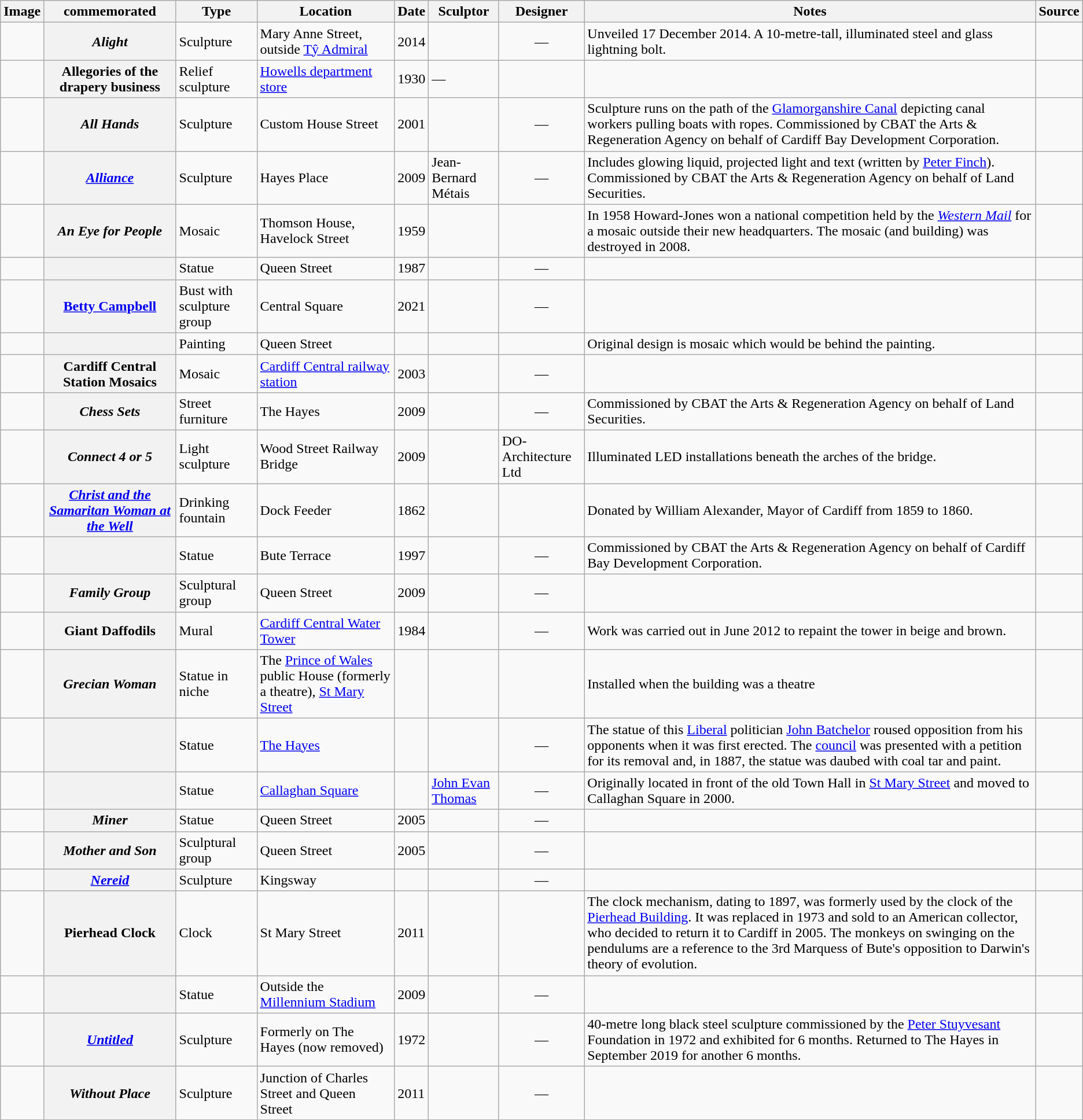<table class="wikitable sortable">
<tr>
<th class="unsortable">Image</th>
<th> commemorated</th>
<th>Type</th>
<th>Location</th>
<th>Date</th>
<th>Sculptor</th>
<th> Designer</th>
<th>Notes</th>
<th class="unsortable">Source</th>
</tr>
<tr>
<td></td>
<th><em>Alight</em></th>
<td>Sculpture</td>
<td>Mary Anne Street, outside <a href='#'>Tŷ Admiral</a></td>
<td>2014</td>
<td></td>
<td align="center">—</td>
<td>Unveiled 17 December 2014. A 10-metre-tall, illuminated steel and glass lightning bolt.</td>
<td></td>
</tr>
<tr>
<td></td>
<th>Allegories of the drapery business</th>
<td>Relief sculpture</td>
<td><a href='#'>Howells department store</a></td>
<td>1930</td>
<td>—</td>
<td></td>
<td></td>
<td></td>
</tr>
<tr>
<td></td>
<th><em>All Hands</em></th>
<td>Sculpture</td>
<td>Custom House Street</td>
<td>2001</td>
<td></td>
<td align="center">—</td>
<td>Sculpture runs on the path of the <a href='#'>Glamorganshire Canal</a> depicting canal workers pulling boats with ropes. Commissioned by CBAT the Arts & Regeneration Agency on behalf of Cardiff Bay Development Corporation.</td>
<td></td>
</tr>
<tr>
<td></td>
<th><em><a href='#'>Alliance</a></em></th>
<td>Sculpture</td>
<td>Hayes Place</td>
<td>2009</td>
<td>Jean-Bernard Métais</td>
<td align="center">—</td>
<td>Includes glowing liquid, projected light and text (written by <a href='#'>Peter Finch</a>). Commissioned by CBAT the Arts & Regeneration Agency on behalf of Land Securities.</td>
<td></td>
</tr>
<tr>
<td></td>
<th><em>An Eye for People</em></th>
<td>Mosaic</td>
<td>Thomson House, Havelock Street</td>
<td>1959</td>
<td></td>
<td></td>
<td>In 1958 Howard-Jones won a national competition held by the <em><a href='#'>Western Mail</a></em> for a mosaic outside their new headquarters. The mosaic (and building) was destroyed in 2008.</td>
<td></td>
</tr>
<tr>
<td></td>
<th></th>
<td>Statue</td>
<td>Queen Street</td>
<td>1987</td>
<td></td>
<td align="center">—</td>
<td></td>
<td></td>
</tr>
<tr>
<td></td>
<th><a href='#'>Betty Campbell</a></th>
<td>Bust with sculpture group</td>
<td>Central Square</td>
<td>2021</td>
<td></td>
<td align="center">—</td>
<td></td>
</tr>
<tr>
<td></td>
<th></th>
<td>Painting</td>
<td>Queen Street</td>
<td></td>
<td></td>
<td></td>
<td>Original design is mosaic which would be behind the painting.</td>
<td></td>
</tr>
<tr>
<td></td>
<th>Cardiff Central Station Mosaics</th>
<td>Mosaic</td>
<td><a href='#'>Cardiff Central railway station</a></td>
<td>2003</td>
<td></td>
<td align="center">—</td>
<td></td>
<td></td>
</tr>
<tr>
<td></td>
<th><em>Chess Sets</em></th>
<td>Street furniture</td>
<td>The Hayes</td>
<td>2009</td>
<td></td>
<td align="center">—</td>
<td>Commissioned by CBAT the Arts & Regeneration Agency on behalf of Land Securities.</td>
<td></td>
</tr>
<tr>
<td></td>
<th><em>Connect 4 or 5</em></th>
<td>Light sculpture</td>
<td>Wood Street Railway Bridge</td>
<td>2009</td>
<td></td>
<td>DO-Architecture Ltd</td>
<td>Illuminated LED installations beneath the arches of the bridge.</td>
<td></td>
</tr>
<tr>
<td></td>
<th><em><a href='#'>Christ and the Samaritan Woman at the Well</a></em></th>
<td>Drinking fountain</td>
<td>Dock Feeder</td>
<td>1862</td>
<td></td>
<td></td>
<td>Donated by William Alexander, Mayor of Cardiff from 1859 to 1860.</td>
<td></td>
</tr>
<tr>
<td></td>
<th></th>
<td>Statue</td>
<td>Bute Terrace</td>
<td>1997</td>
<td></td>
<td align="center">—</td>
<td>Commissioned by CBAT the Arts & Regeneration Agency on behalf of Cardiff Bay Development Corporation.</td>
<td></td>
</tr>
<tr>
<td></td>
<th><em>Family Group</em></th>
<td>Sculptural group</td>
<td>Queen Street</td>
<td>2009</td>
<td></td>
<td align="center">—</td>
<td></td>
<td></td>
</tr>
<tr>
<td></td>
<th>Giant Daffodils</th>
<td>Mural</td>
<td><a href='#'>Cardiff Central Water Tower</a></td>
<td>1984</td>
<td></td>
<td align="center">—</td>
<td>Work was carried out in June 2012 to repaint the tower in beige and brown.</td>
<td></td>
</tr>
<tr>
<td></td>
<th><em>Grecian Woman</em></th>
<td>Statue in niche</td>
<td>The <a href='#'>Prince of Wales</a> public House (formerly a theatre), <a href='#'>St Mary Street</a></td>
<td></td>
<td></td>
<td></td>
<td>Installed when the building was a theatre</td>
<td></td>
</tr>
<tr>
<td></td>
<th></th>
<td>Statue</td>
<td><a href='#'>The Hayes</a></td>
<td></td>
<td></td>
<td align="center">—</td>
<td>The statue of this <a href='#'>Liberal</a> politician <a href='#'>John Batchelor</a> roused opposition from his opponents when it was first erected. The <a href='#'>council</a> was presented with a petition for its removal and, in 1887, the statue was daubed with coal tar and paint.</td>
<td></td>
</tr>
<tr>
<td></td>
<th></th>
<td>Statue</td>
<td><a href='#'>Callaghan Square</a></td>
<td></td>
<td><a href='#'>John Evan Thomas</a></td>
<td align="center">—</td>
<td>Originally located in front of the old Town Hall in <a href='#'>St Mary Street</a> and moved to Callaghan Square in 2000.</td>
<td></td>
</tr>
<tr>
<td></td>
<th><em>Miner</em></th>
<td>Statue</td>
<td>Queen Street</td>
<td>2005</td>
<td></td>
<td align="center">—</td>
<td></td>
<td></td>
</tr>
<tr>
<td></td>
<th><em>Mother and Son</em></th>
<td>Sculptural group</td>
<td>Queen Street</td>
<td>2005</td>
<td></td>
<td align="center">—</td>
<td></td>
<td></td>
</tr>
<tr>
<td></td>
<th><em><a href='#'>Nereid</a></em></th>
<td>Sculpture</td>
<td>Kingsway</td>
<td></td>
<td></td>
<td align="center">—</td>
<td></td>
<td></td>
</tr>
<tr>
<td></td>
<th>Pierhead Clock</th>
<td>Clock</td>
<td>St Mary Street</td>
<td>2011</td>
<td></td>
<td></td>
<td>The clock mechanism, dating to 1897, was formerly used by the clock of the <a href='#'>Pierhead Building</a>. It was replaced in 1973 and sold to an American collector, who decided to return it to Cardiff in 2005. The monkeys on swinging on the pendulums are a reference to the 3rd Marquess of Bute's opposition to Darwin's theory of evolution.</td>
<td></td>
</tr>
<tr>
<td></td>
<th></th>
<td>Statue</td>
<td>Outside the <a href='#'>Millennium Stadium</a></td>
<td>2009</td>
<td></td>
<td align="center">—</td>
<td></td>
<td></td>
</tr>
<tr>
<td></td>
<th><em><a href='#'>Untitled</a></em></th>
<td>Sculpture</td>
<td>Formerly on The Hayes (now removed)</td>
<td>1972</td>
<td></td>
<td align="center">—</td>
<td>40-metre long black steel sculpture commissioned by the <a href='#'>Peter Stuyvesant</a> Foundation in 1972 and exhibited for 6 months. Returned to The Hayes in September 2019 for another 6 months.</td>
<td></td>
</tr>
<tr>
<td></td>
<th><em>Without Place</em></th>
<td>Sculpture</td>
<td>Junction of Charles Street and Queen Street</td>
<td>2011</td>
<td></td>
<td align="center">—</td>
<td></td>
<td></td>
</tr>
</table>
